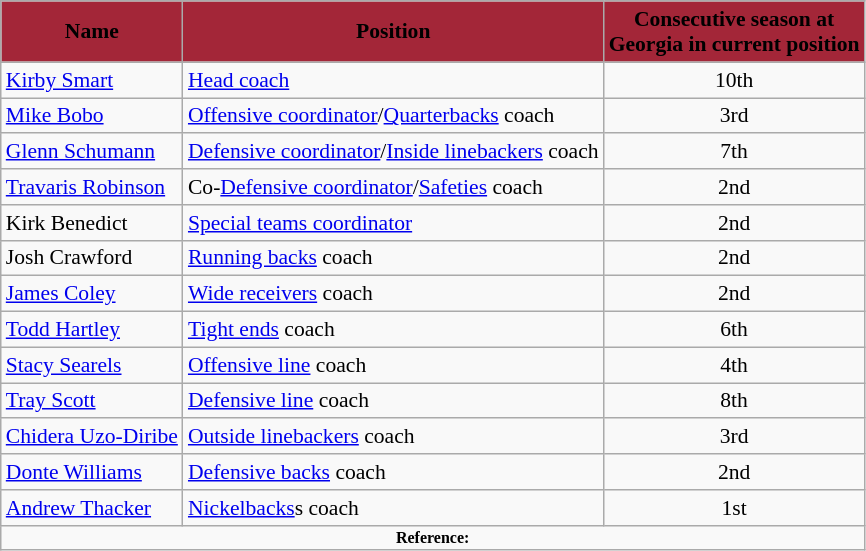<table class="wikitable" style="font-size:90%;">
<tr>
<th style="background:#A32638;"><span>Name</span></th>
<th style="background:#A32638;"><span>Position</span></th>
<th style="background:#A32638;"><span>Consecutive season at<br>Georgia in current position</span></th>
</tr>
<tr>
<td><a href='#'>Kirby Smart</a></td>
<td><a href='#'>Head coach</a></td>
<td align=center>10th</td>
</tr>
<tr>
<td><a href='#'>Mike Bobo</a></td>
<td><a href='#'>Offensive coordinator</a>/<a href='#'>Quarterbacks</a> coach</td>
<td align=center>3rd</td>
</tr>
<tr>
<td><a href='#'>Glenn Schumann</a></td>
<td><a href='#'>Defensive coordinator</a>/<a href='#'>Inside linebackers</a> coach</td>
<td align=center>7th</td>
</tr>
<tr>
<td><a href='#'>Travaris Robinson</a></td>
<td>Co-<a href='#'>Defensive coordinator</a>/<a href='#'>Safeties</a> coach</td>
<td align=center>2nd</td>
</tr>
<tr>
<td>Kirk Benedict</td>
<td><a href='#'>Special teams coordinator</a></td>
<td align=center>2nd</td>
</tr>
<tr>
<td>Josh Crawford</td>
<td><a href='#'>Running backs</a> coach</td>
<td align=center>2nd</td>
</tr>
<tr>
<td><a href='#'>James Coley</a></td>
<td><a href='#'>Wide receivers</a> coach</td>
<td align=center>2nd</td>
</tr>
<tr>
<td><a href='#'>Todd Hartley</a></td>
<td><a href='#'>Tight ends</a> coach</td>
<td align=center>6th</td>
</tr>
<tr>
<td><a href='#'>Stacy Searels</a></td>
<td><a href='#'>Offensive line</a> coach</td>
<td align=center>4th</td>
</tr>
<tr>
<td><a href='#'>Tray Scott</a></td>
<td><a href='#'>Defensive line</a> coach</td>
<td align=center>8th</td>
</tr>
<tr>
<td><a href='#'>Chidera Uzo-Diribe</a></td>
<td><a href='#'>Outside linebackers</a> coach</td>
<td align=center>3rd</td>
</tr>
<tr>
<td><a href='#'>Donte Williams</a></td>
<td><a href='#'>Defensive backs</a> coach</td>
<td align=center>2nd</td>
</tr>
<tr>
<td><a href='#'>Andrew Thacker</a></td>
<td><a href='#'>Nickelbacks</a>s coach</td>
<td align=center>1st</td>
</tr>
<tr>
<td colspan="4" style="font-size:8pt; text-align:center;"><strong>Reference:</strong></td>
</tr>
</table>
